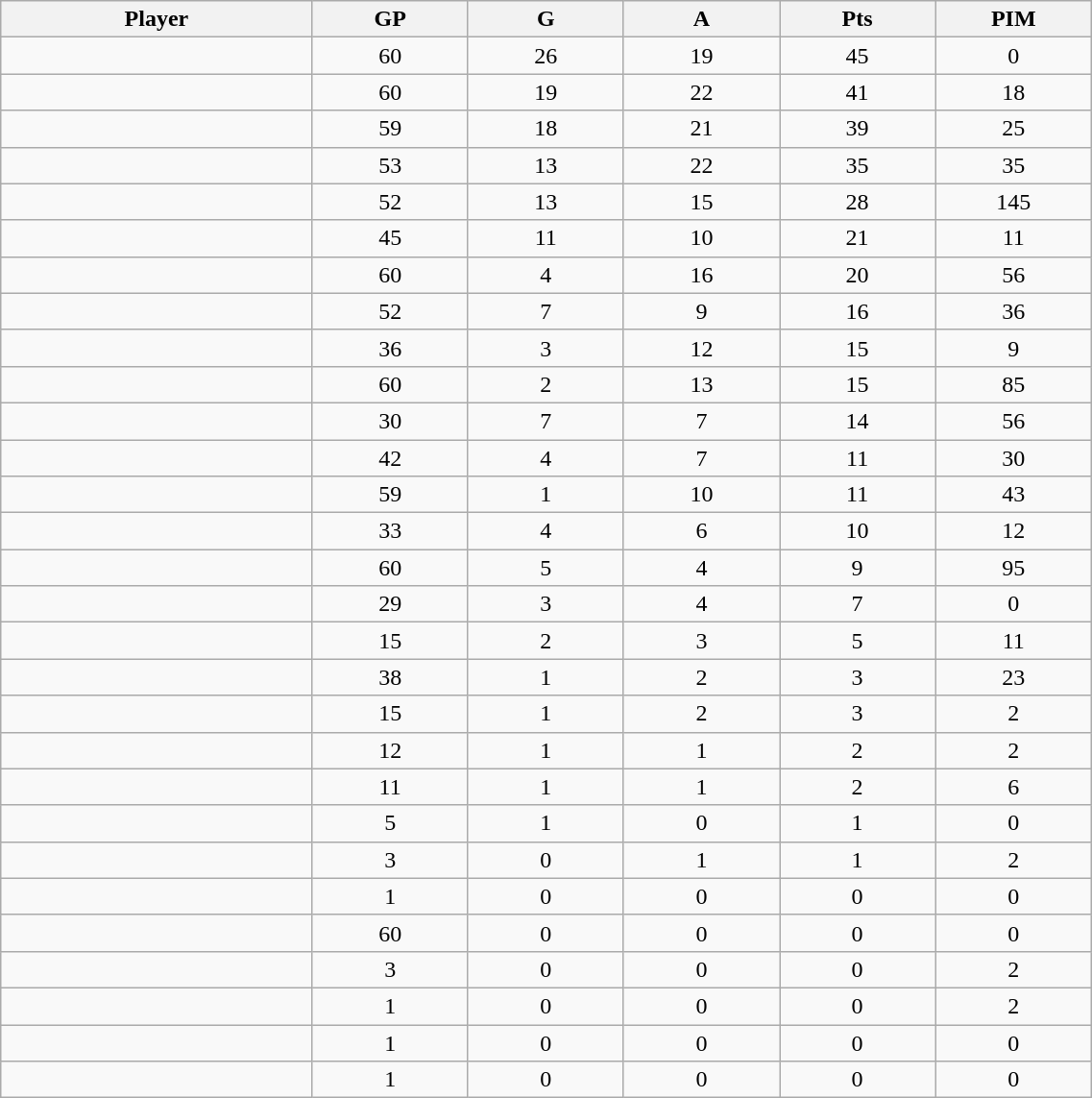<table class="wikitable sortable" width="60%">
<tr ALIGN="center">
<th bgcolor="#DDDDFF" width="10%">Player</th>
<th bgcolor="#DDDDFF" width="5%">GP</th>
<th bgcolor="#DDDDFF" width="5%">G</th>
<th bgcolor="#DDDDFF" width="5%">A</th>
<th bgcolor="#DDDDFF" width="5%">Pts</th>
<th bgcolor="#DDDDFF" width="5%">PIM</th>
</tr>
<tr align="center">
<td align="right"></td>
<td>60</td>
<td>26</td>
<td>19</td>
<td>45</td>
<td>0</td>
</tr>
<tr align="center">
<td align="right"></td>
<td>60</td>
<td>19</td>
<td>22</td>
<td>41</td>
<td>18</td>
</tr>
<tr align="center">
<td align="right"></td>
<td>59</td>
<td>18</td>
<td>21</td>
<td>39</td>
<td>25</td>
</tr>
<tr align="center">
<td align="right"></td>
<td>53</td>
<td>13</td>
<td>22</td>
<td>35</td>
<td>35</td>
</tr>
<tr align="center">
<td align="right"></td>
<td>52</td>
<td>13</td>
<td>15</td>
<td>28</td>
<td>145</td>
</tr>
<tr align="center">
<td align="right"></td>
<td>45</td>
<td>11</td>
<td>10</td>
<td>21</td>
<td>11</td>
</tr>
<tr align="center">
<td align="right"></td>
<td>60</td>
<td>4</td>
<td>16</td>
<td>20</td>
<td>56</td>
</tr>
<tr align="center">
<td align="right"></td>
<td>52</td>
<td>7</td>
<td>9</td>
<td>16</td>
<td>36</td>
</tr>
<tr align="center">
<td align="right"></td>
<td>36</td>
<td>3</td>
<td>12</td>
<td>15</td>
<td>9</td>
</tr>
<tr align="center">
<td align="right"></td>
<td>60</td>
<td>2</td>
<td>13</td>
<td>15</td>
<td>85</td>
</tr>
<tr align="center">
<td align="right"></td>
<td>30</td>
<td>7</td>
<td>7</td>
<td>14</td>
<td>56</td>
</tr>
<tr align="center">
<td align="right"></td>
<td>42</td>
<td>4</td>
<td>7</td>
<td>11</td>
<td>30</td>
</tr>
<tr align="center">
<td align="right"></td>
<td>59</td>
<td>1</td>
<td>10</td>
<td>11</td>
<td>43</td>
</tr>
<tr align="center">
<td align="right"></td>
<td>33</td>
<td>4</td>
<td>6</td>
<td>10</td>
<td>12</td>
</tr>
<tr align="center">
<td align="right"></td>
<td>60</td>
<td>5</td>
<td>4</td>
<td>9</td>
<td>95</td>
</tr>
<tr align="center">
<td align="right"></td>
<td>29</td>
<td>3</td>
<td>4</td>
<td>7</td>
<td>0</td>
</tr>
<tr align="center">
<td align="right"></td>
<td>15</td>
<td>2</td>
<td>3</td>
<td>5</td>
<td>11</td>
</tr>
<tr align="center">
<td align="right"></td>
<td>38</td>
<td>1</td>
<td>2</td>
<td>3</td>
<td>23</td>
</tr>
<tr align="center">
<td align="right"></td>
<td>15</td>
<td>1</td>
<td>2</td>
<td>3</td>
<td>2</td>
</tr>
<tr align="center">
<td align="right"></td>
<td>12</td>
<td>1</td>
<td>1</td>
<td>2</td>
<td>2</td>
</tr>
<tr align="center">
<td align="right"></td>
<td>11</td>
<td>1</td>
<td>1</td>
<td>2</td>
<td>6</td>
</tr>
<tr align="center">
<td align="right"></td>
<td>5</td>
<td>1</td>
<td>0</td>
<td>1</td>
<td>0</td>
</tr>
<tr align="center">
<td align="right"></td>
<td>3</td>
<td>0</td>
<td>1</td>
<td>1</td>
<td>2</td>
</tr>
<tr align="center">
<td align="right"></td>
<td>1</td>
<td>0</td>
<td>0</td>
<td>0</td>
<td>0</td>
</tr>
<tr align="center">
<td align="right"></td>
<td>60</td>
<td>0</td>
<td>0</td>
<td>0</td>
<td>0</td>
</tr>
<tr align="center">
<td align="right"></td>
<td>3</td>
<td>0</td>
<td>0</td>
<td>0</td>
<td>2</td>
</tr>
<tr align="center">
<td align="right"></td>
<td>1</td>
<td>0</td>
<td>0</td>
<td>0</td>
<td>2</td>
</tr>
<tr align="center">
<td align="right"></td>
<td>1</td>
<td>0</td>
<td>0</td>
<td>0</td>
<td>0</td>
</tr>
<tr align="center">
<td align="right"></td>
<td>1</td>
<td>0</td>
<td>0</td>
<td>0</td>
<td>0</td>
</tr>
</table>
